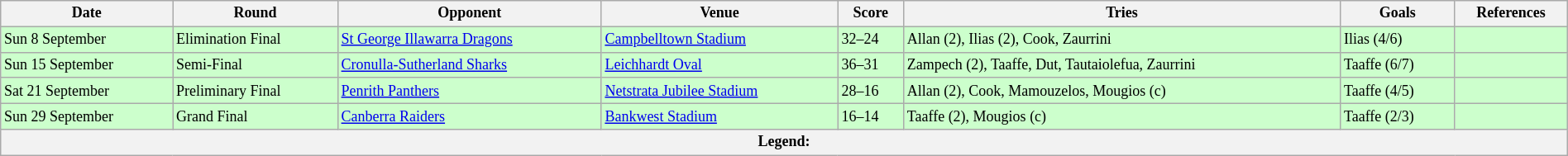<table class="wikitable" width="100%" style="font-size:75%;">
<tr>
<th>Date</th>
<th>Round</th>
<th>Opponent</th>
<th>Venue</th>
<th>Score</th>
<th>Tries</th>
<th>Goals</th>
<th>References</th>
</tr>
<tr bgcolor="#CCFFCC">
<td>Sun 8 September</td>
<td>Elimination Final</td>
<td> <a href='#'>St George Illawarra Dragons</a></td>
<td><a href='#'>Campbelltown Stadium</a></td>
<td>32–24</td>
<td>Allan (2), Ilias (2), Cook, Zaurrini</td>
<td>Ilias (4/6)</td>
<td></td>
</tr>
<tr bgcolor="#CCFFCC">
<td>Sun 15 September</td>
<td>Semi-Final</td>
<td> <a href='#'>Cronulla-Sutherland Sharks</a></td>
<td><a href='#'>Leichhardt Oval</a></td>
<td>36–31</td>
<td>Zampech (2), Taaffe, Dut, Tautaiolefua, Zaurrini</td>
<td>Taaffe (6/7)</td>
<td></td>
</tr>
<tr bgcolor="#CCFFCC">
<td>Sat 21 September</td>
<td>Preliminary Final</td>
<td> <a href='#'>Penrith Panthers</a></td>
<td><a href='#'>Netstrata Jubilee Stadium</a></td>
<td>28–16</td>
<td>Allan (2), Cook, Mamouzelos, Mougios (c)</td>
<td>Taaffe (4/5)</td>
<td></td>
</tr>
<tr bgcolor="#CCFFCC">
<td>Sun 29 September</td>
<td>Grand Final</td>
<td> <a href='#'>Canberra Raiders</a></td>
<td><a href='#'>Bankwest Stadium</a></td>
<td>16–14</td>
<td>Taaffe (2), Mougios (c)</td>
<td>Taaffe (2/3)</td>
<td></td>
</tr>
<tr>
<th colspan="8"><strong>Legend</strong>:  </th>
</tr>
</table>
